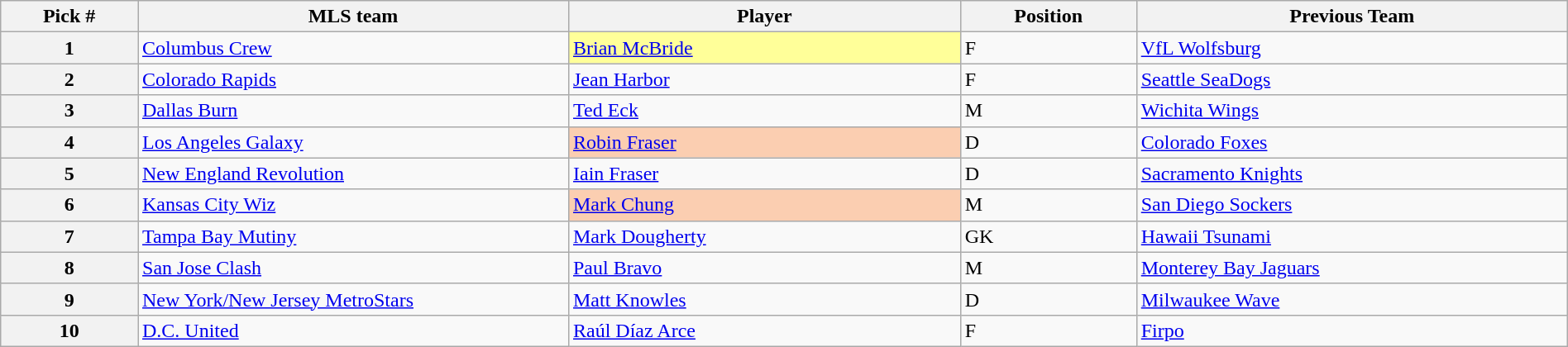<table class="wikitable sortable" style="width:100%">
<tr>
<th width=7%>Pick #</th>
<th width=22%>MLS team</th>
<th width=20%>Player</th>
<th width=9%>Position</th>
<th width=22%>Previous Team</th>
</tr>
<tr>
<th>1</th>
<td><a href='#'>Columbus Crew</a></td>
<td bgcolor="#FFFF99"><a href='#'>Brian McBride</a></td>
<td>F</td>
<td><a href='#'>VfL Wolfsburg</a></td>
</tr>
<tr>
<th>2</th>
<td><a href='#'>Colorado Rapids</a></td>
<td><a href='#'>Jean Harbor</a></td>
<td>F</td>
<td><a href='#'>Seattle SeaDogs</a></td>
</tr>
<tr>
<th>3</th>
<td><a href='#'>Dallas Burn</a></td>
<td><a href='#'>Ted Eck</a></td>
<td>M</td>
<td><a href='#'>Wichita Wings</a></td>
</tr>
<tr>
<th>4</th>
<td><a href='#'>Los Angeles Galaxy</a></td>
<td bgcolor="#FBCEB1"><a href='#'>Robin Fraser</a></td>
<td>D</td>
<td><a href='#'>Colorado Foxes</a></td>
</tr>
<tr>
<th>5</th>
<td><a href='#'>New England Revolution</a></td>
<td><a href='#'>Iain Fraser</a></td>
<td>D</td>
<td><a href='#'>Sacramento Knights</a></td>
</tr>
<tr>
<th>6</th>
<td><a href='#'>Kansas City Wiz</a></td>
<td bgcolor="#FBCEB1"><a href='#'>Mark Chung</a></td>
<td>M</td>
<td><a href='#'>San Diego Sockers</a></td>
</tr>
<tr>
<th>7</th>
<td><a href='#'>Tampa Bay Mutiny</a></td>
<td><a href='#'>Mark Dougherty</a></td>
<td>GK</td>
<td><a href='#'>Hawaii Tsunami</a></td>
</tr>
<tr>
<th>8</th>
<td><a href='#'>San Jose Clash</a></td>
<td><a href='#'>Paul Bravo</a></td>
<td>M</td>
<td><a href='#'>Monterey Bay Jaguars</a></td>
</tr>
<tr>
<th>9</th>
<td><a href='#'>New York/New Jersey MetroStars</a></td>
<td><a href='#'>Matt Knowles</a></td>
<td>D</td>
<td><a href='#'>Milwaukee Wave</a></td>
</tr>
<tr>
<th>10</th>
<td><a href='#'>D.C. United</a></td>
<td><a href='#'>Raúl Díaz Arce</a></td>
<td>F</td>
<td><a href='#'>Firpo</a></td>
</tr>
</table>
